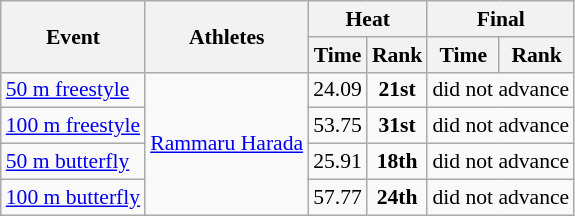<table class="wikitable" style="font-size:90%;">
<tr>
<th rowspan=2>Event</th>
<th rowspan=2>Athletes</th>
<th colspan=2>Heat</th>
<th colspan=2>Final</th>
</tr>
<tr>
<th>Time</th>
<th>Rank</th>
<th>Time</th>
<th>Rank</th>
</tr>
<tr>
<td><a href='#'>50 m freestyle</a></td>
<td rowspan=4><a href='#'>Rammaru Harada</a></td>
<td align=center>24.09</td>
<td align=center><strong>21st</strong></td>
<td align=center colspan=2>did not advance</td>
</tr>
<tr>
<td><a href='#'>100 m freestyle</a></td>
<td align=center>53.75</td>
<td align=center><strong>31st</strong></td>
<td align=center colspan=2>did not advance</td>
</tr>
<tr>
<td><a href='#'>50 m butterfly</a></td>
<td align=center>25.91</td>
<td align=center><strong>18th</strong></td>
<td align=center colspan=2>did not advance</td>
</tr>
<tr>
<td><a href='#'>100 m butterfly</a></td>
<td align=center>57.77</td>
<td align=center><strong>24th</strong></td>
<td align=center colspan=2>did not advance</td>
</tr>
</table>
